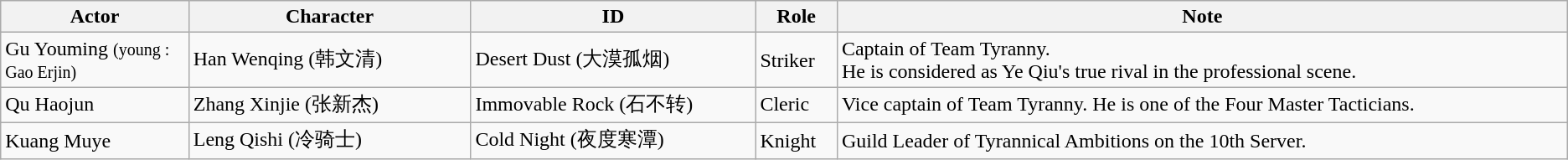<table class="wikitable">
<tr>
<th style="width:12%">Actor</th>
<th style="width:18%">Character</th>
<th>ID</th>
<th>Role</th>
<th>Note</th>
</tr>
<tr>
<td>Gu Youming <small>(young : Gao Erjin)</small></td>
<td>Han Wenqing (韩文清)</td>
<td>Desert Dust (大漠孤烟)</td>
<td>Striker</td>
<td>Captain of Team Tyranny.<br>  He is considered as Ye Qiu's true rival in the professional scene.</td>
</tr>
<tr>
<td>Qu Haojun</td>
<td>Zhang Xinjie (张新杰)</td>
<td>Immovable Rock (石不转)</td>
<td>Cleric</td>
<td>Vice captain of Team Tyranny. He is one of the Four Master Tacticians.</td>
</tr>
<tr>
<td>Kuang Muye</td>
<td>Leng Qishi (冷骑士)</td>
<td>Cold Night (夜度寒潭)</td>
<td>Knight</td>
<td>Guild Leader of Tyrannical Ambitions on the 10th Server.</td>
</tr>
</table>
